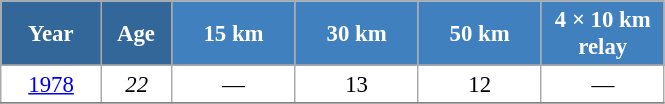<table class="wikitable" style="font-size:95%; text-align:center; border:grey solid 1px; border-collapse:collapse; background:#ffffff;">
<tr>
<th style="background-color:#369; color:white; width:60px;"> Year </th>
<th style="background-color:#369; color:white; width:40px;"> Age </th>
<th style="background-color:#4180be; color:white; width:75px;"> 15 km </th>
<th style="background-color:#4180be; color:white; width:75px;"> 30 km </th>
<th style="background-color:#4180be; color:white; width:75px;"> 50 km </th>
<th style="background-color:#4180be; color:white; width:75px;"> 4 × 10 km <br> relay </th>
</tr>
<tr>
</tr>
<tr>
<td><a href='#'>1978</a></td>
<td><em>22</em></td>
<td>—</td>
<td>13</td>
<td>12</td>
<td>—</td>
</tr>
<tr>
</tr>
</table>
